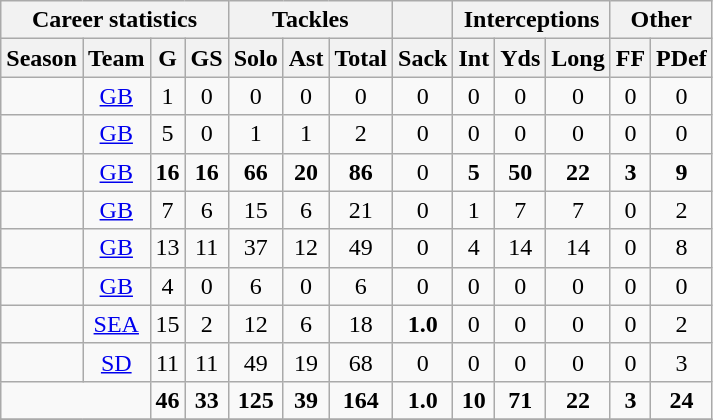<table class="wikitable" style="text-align: center;">
<tr>
<th colspan="4">Career statistics</th>
<th colspan="3">Tackles</th>
<th colspan="1"></th>
<th colspan="3">Interceptions</th>
<th colspan="2">Other</th>
</tr>
<tr>
<th>Season</th>
<th>Team</th>
<th>G</th>
<th>GS</th>
<th>Solo</th>
<th>Ast</th>
<th>Total</th>
<th>Sack</th>
<th>Int</th>
<th>Yds</th>
<th>Long</th>
<th>FF</th>
<th>PDef</th>
</tr>
<tr>
<td></td>
<td><a href='#'>GB</a></td>
<td>1</td>
<td>0</td>
<td>0</td>
<td>0</td>
<td>0</td>
<td>0</td>
<td>0</td>
<td>0</td>
<td>0</td>
<td>0</td>
<td>0</td>
</tr>
<tr>
<td></td>
<td><a href='#'>GB</a></td>
<td>5</td>
<td>0</td>
<td>1</td>
<td>1</td>
<td>2</td>
<td>0</td>
<td>0</td>
<td>0</td>
<td>0</td>
<td>0</td>
<td>0</td>
</tr>
<tr>
<td></td>
<td><a href='#'>GB</a></td>
<td><strong>16</strong></td>
<td><strong>16</strong></td>
<td><strong>66</strong></td>
<td><strong>20</strong></td>
<td><strong>86</strong></td>
<td>0</td>
<td><strong>5</strong></td>
<td><strong>50</strong></td>
<td><strong>22</strong></td>
<td><strong>3</strong></td>
<td><strong>9</strong></td>
</tr>
<tr>
<td></td>
<td><a href='#'>GB</a></td>
<td>7</td>
<td>6</td>
<td>15</td>
<td>6</td>
<td>21</td>
<td>0</td>
<td>1</td>
<td>7</td>
<td>7</td>
<td>0</td>
<td>2</td>
</tr>
<tr>
<td></td>
<td><a href='#'>GB</a></td>
<td>13</td>
<td>11</td>
<td>37</td>
<td>12</td>
<td>49</td>
<td>0</td>
<td>4</td>
<td>14</td>
<td>14</td>
<td>0</td>
<td>8</td>
</tr>
<tr>
<td></td>
<td><a href='#'>GB</a></td>
<td>4</td>
<td>0</td>
<td>6</td>
<td>0</td>
<td>6</td>
<td>0</td>
<td>0</td>
<td>0</td>
<td>0</td>
<td>0</td>
<td>0</td>
</tr>
<tr>
<td></td>
<td><a href='#'>SEA</a></td>
<td>15</td>
<td>2</td>
<td>12</td>
<td>6</td>
<td>18</td>
<td><strong>1.0</strong></td>
<td>0</td>
<td>0</td>
<td>0</td>
<td>0</td>
<td>2</td>
</tr>
<tr>
<td></td>
<td><a href='#'>SD</a></td>
<td>11</td>
<td>11</td>
<td>49</td>
<td>19</td>
<td>68</td>
<td>0</td>
<td>0</td>
<td>0</td>
<td>0</td>
<td>0</td>
<td>3</td>
</tr>
<tr>
<td colspan="2"><strong></strong></td>
<td><strong>46</strong></td>
<td><strong>33</strong></td>
<td><strong>125</strong></td>
<td><strong>39</strong></td>
<td><strong>164</strong></td>
<td><strong>1.0</strong></td>
<td><strong>10</strong></td>
<td><strong>71</strong></td>
<td><strong>22</strong></td>
<td><strong>3</strong></td>
<td><strong>24</strong></td>
</tr>
<tr>
</tr>
</table>
